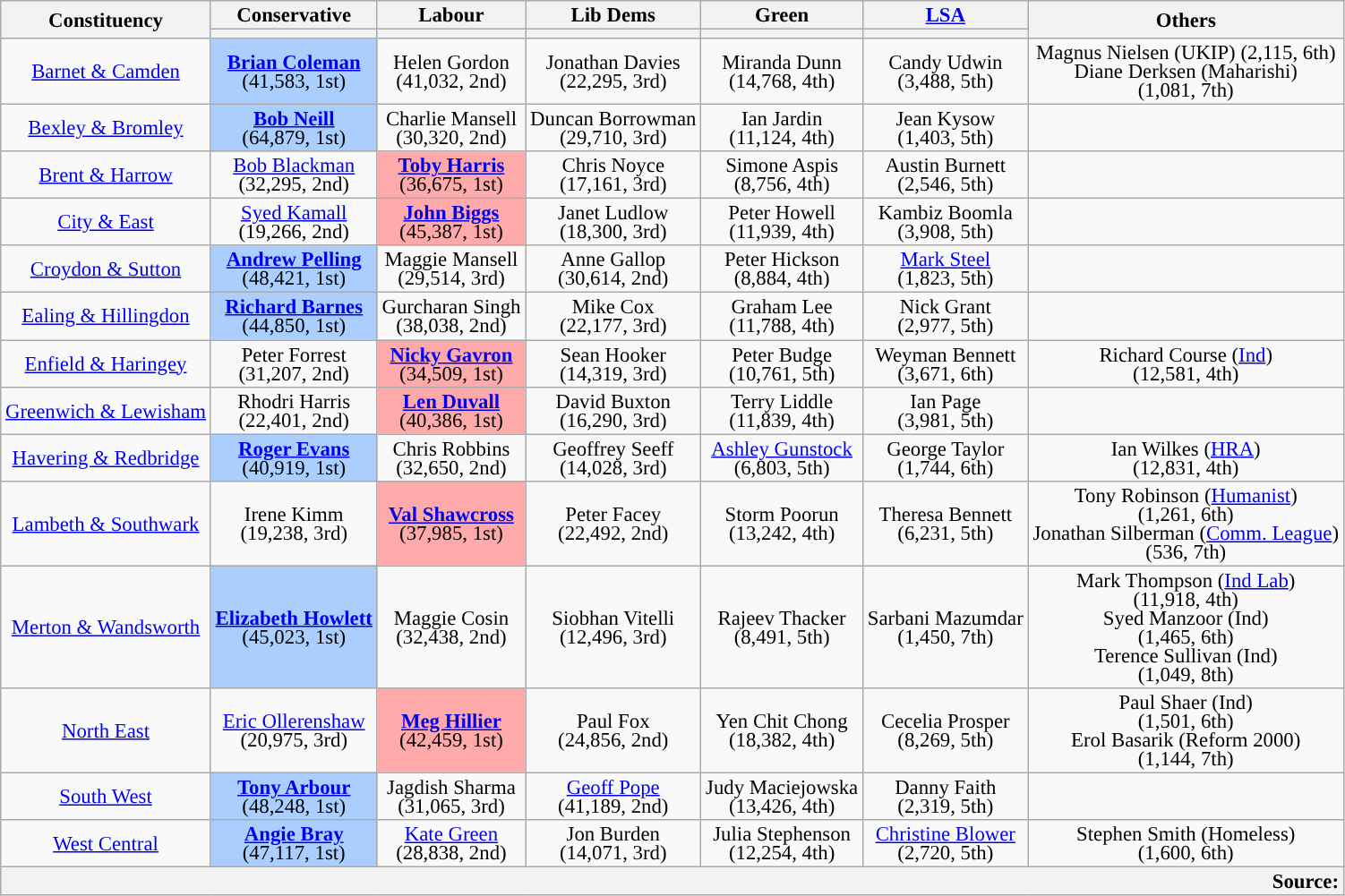<table class="wikitable" style="text-align: center; line-height: 14px; font-size: 95%;">
<tr>
<th rowspan="2">Constituency</th>
<th>Conservative</th>
<th>Labour</th>
<th>Lib Dems</th>
<th>Green</th>
<th><a href='#'>LSA</a></th>
<th rowspan="2">Others</th>
</tr>
<tr>
<th style="background:"></th>
<th style="background:"></th>
<th style="background:"></th>
<th style="background:"></th>
<th style="background:"></th>
</tr>
<tr>
<td><a href='#'>Barnet & Camden</a></td>
<td style="background:#aacfff"><strong><a href='#'>Brian Coleman</a></strong> <br>(41,583, 1st)</td>
<td>Helen Gordon <br>(41,032, 2nd)</td>
<td>Jonathan Davies<br>(22,295, 3rd)</td>
<td>Miranda Dunn<br>(14,768, 4th)</td>
<td>Candy Udwin<br>(3,488, 5th)</td>
<td>Magnus Nielsen (UKIP) (2,115, 6th)<br> Diane Derksen (Maharishi)<br>(1,081, 7th)</td>
</tr>
<tr>
<td><a href='#'>Bexley & Bromley</a></td>
<td style="background:#aacfff"><strong><a href='#'>Bob Neill</a></strong> <br>(64,879, 1st)</td>
<td>Charlie Mansell<br>(30,320, 2nd)</td>
<td>Duncan Borrowman<br>(29,710, 3rd)</td>
<td>Ian Jardin<br>(11,124, 4th)</td>
<td>Jean Kysow<br>(1,403, 5th)</td>
<td></td>
</tr>
<tr>
<td><a href='#'>Brent & Harrow</a></td>
<td><a href='#'>Bob Blackman</a><br>(32,295, 2nd)</td>
<td style="background:#ffaaaa"><strong><a href='#'>Toby Harris</a></strong><br>(36,675, 1st)</td>
<td>Chris Noyce<br>(17,161, 3rd)</td>
<td>Simone Aspis<br>(8,756, 4th)</td>
<td>Austin Burnett<br>(2,546, 5th)</td>
<td></td>
</tr>
<tr>
<td><a href='#'>City & East</a></td>
<td><a href='#'>Syed Kamall</a><br>(19,266, 2nd)</td>
<td style="background:#ffaaaa"><strong><a href='#'>John Biggs</a></strong><br>(45,387, 1st)</td>
<td>Janet Ludlow<br>(18,300, 3rd)</td>
<td>Peter Howell<br>(11,939, 4th)</td>
<td>Kambiz Boomla<br>(3,908, 5th)</td>
<td></td>
</tr>
<tr>
<td><a href='#'>Croydon & Sutton</a></td>
<td style="background:#aacfff"><strong><a href='#'>Andrew Pelling</a></strong><br>(48,421, 1st)</td>
<td>Maggie Mansell<br>(29,514, 3rd)</td>
<td>Anne Gallop<br>(30,614, 2nd)</td>
<td>Peter Hickson<br>(8,884, 4th)</td>
<td><a href='#'>Mark Steel</a><br>(1,823, 5th)</td>
<td></td>
</tr>
<tr>
<td><a href='#'>Ealing & Hillingdon</a></td>
<td style="background:#aacfff"><strong><a href='#'>Richard Barnes</a></strong><br>(44,850, 1st)</td>
<td>Gurcharan Singh<br>(38,038, 2nd)</td>
<td>Mike Cox<br>(22,177, 3rd)</td>
<td>Graham Lee <br>(11,788, 4th)</td>
<td>Nick Grant<br>(2,977, 5th)</td>
<td></td>
</tr>
<tr>
<td><a href='#'>Enfield & Haringey</a></td>
<td>Peter Forrest<br>(31,207, 2nd)</td>
<td style="background:#ffaaaa"><strong><a href='#'>Nicky Gavron</a></strong><br>(34,509, 1st)</td>
<td>Sean Hooker<br>(14,319, 3rd)</td>
<td>Peter Budge<br>(10,761, 5th)</td>
<td>Weyman Bennett<br>(3,671, 6th)</td>
<td>Richard Course (<a href='#'>Ind</a>)<br>(12,581, 4th)</td>
</tr>
<tr>
<td><a href='#'>Greenwich & Lewisham</a></td>
<td>Rhodri Harris<br>(22,401, 2nd)</td>
<td style="background:#ffaaaa"><strong><a href='#'>Len Duvall</a></strong><br>(40,386, 1st)</td>
<td>David Buxton<br>(16,290, 3rd)</td>
<td>Terry Liddle<br>(11,839, 4th)</td>
<td>Ian Page<br>(3,981, 5th)</td>
<td></td>
</tr>
<tr>
<td><a href='#'>Havering & Redbridge</a></td>
<td style="background:#aacfff"><strong><a href='#'>Roger Evans</a></strong><br>(40,919, 1st)</td>
<td>Chris Robbins<br>(32,650, 2nd)</td>
<td>Geoffrey Seeff<br>(14,028, 3rd)</td>
<td><a href='#'>Ashley Gunstock</a><br>(6,803, 5th)</td>
<td>George Taylor<br>(1,744, 6th)</td>
<td>Ian Wilkes (<a href='#'>HRA</a>)<br>(12,831, 4th)</td>
</tr>
<tr>
<td><a href='#'>Lambeth & Southwark</a></td>
<td>Irene Kimm <br>(19,238, 3rd)</td>
<td style="background:#ffaaaa"><strong><a href='#'>Val Shawcross</a></strong><br>(37,985, 1st)</td>
<td>Peter Facey<br>(22,492, 2nd)</td>
<td>Storm Poorun<br>(13,242, 4th)</td>
<td>Theresa Bennett<br>(6,231, 5th)</td>
<td>Tony Robinson (<a href='#'>Humanist</a>)<br>(1,261, 6th)<br>Jonathan Silberman (<a href='#'>Comm. League</a>)<br>(536, 7th)</td>
</tr>
<tr>
<td><a href='#'>Merton & Wandsworth</a></td>
<td style="background:#aacfff"><strong><a href='#'>Elizabeth Howlett</a></strong><br>(45,023, 1st)</td>
<td>Maggie Cosin<br>(32,438, 2nd)</td>
<td>Siobhan Vitelli <br>(12,496, 3rd)</td>
<td>Rajeev Thacker<br>(8,491, 5th)</td>
<td>Sarbani Mazumdar<br>(1,450, 7th)</td>
<td>Mark Thompson (<a href='#'>Ind Lab</a>)<br>(11,918, 4th)<br>Syed Manzoor (Ind)<br>(1,465, 6th)<br>Terence Sullivan (Ind)<br> (1,049, 8th)</td>
</tr>
<tr>
<td><a href='#'>North East</a></td>
<td><a href='#'>Eric Ollerenshaw</a><br>(20,975, 3rd)</td>
<td style="background:#ffaaaa"><strong><a href='#'>Meg Hillier</a></strong><br>(42,459, 1st)</td>
<td>Paul Fox<br>(24,856, 2nd)</td>
<td>Yen Chit Chong<br>(18,382, 4th)</td>
<td>Cecelia Prosper <br>(8,269, 5th)</td>
<td>Paul Shaer (Ind)<br>(1,501, 6th)<br>Erol Basarik  (Reform 2000)<br>(1,144, 7th)</td>
</tr>
<tr>
<td><a href='#'>South West</a></td>
<td style="background:#aacfff"><strong><a href='#'>Tony Arbour</a></strong><br>(48,248, 1st)</td>
<td>Jagdish Sharma<br>(31,065, 3rd)</td>
<td><a href='#'>Geoff Pope</a><br>(41,189, 2nd)</td>
<td>Judy Maciejowska<br>(13,426, 4th)</td>
<td>Danny Faith<br>(2,319, 5th)</td>
<td></td>
</tr>
<tr>
<td><a href='#'>West Central</a></td>
<td style="background:#aacfff"><strong><a href='#'>Angie Bray</a></strong><br>(47,117, 1st)</td>
<td><a href='#'>Kate Green</a><br>(28,838, 2nd)</td>
<td>Jon Burden<br>(14,071, 3rd)</td>
<td>Julia Stephenson<br>(12,254, 4th)</td>
<td><a href='#'>Christine Blower</a><br>(2,720, 5th)</td>
<td>Stephen Smith (Homeless)<br>(1,600, 6th)</td>
</tr>
<tr>
<th colspan="8" style="text-align: right;">Source: </th>
</tr>
</table>
